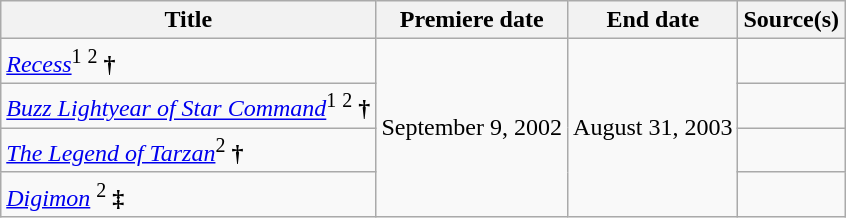<table class="wikitable sortable">
<tr>
<th>Title</th>
<th>Premiere date</th>
<th>End date</th>
<th>Source(s)</th>
</tr>
<tr>
<td><em><a href='#'>Recess</a></em><sup>1</sup> <sup>2</sup> <strong>†</strong></td>
<td rowspan=4>September 9, 2002</td>
<td rowspan=4>August 31, 2003</td>
<td></td>
</tr>
<tr>
<td><em><a href='#'>Buzz Lightyear of Star Command</a></em><sup>1</sup> <sup>2</sup> <strong>†</strong></td>
<td></td>
</tr>
<tr>
<td><em><a href='#'>The Legend of Tarzan</a></em><sup>2</sup> <strong>†</strong></td>
<td></td>
</tr>
<tr>
<td><em><a href='#'>Digimon</a></em> <sup>2</sup> <strong>‡</strong></td>
<td></td>
</tr>
</table>
